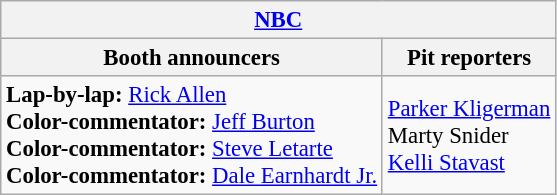<table class="wikitable" style="font-size: 95%">
<tr>
<th colspan="2"><a href='#'>NBC</a></th>
</tr>
<tr>
<th>Booth announcers</th>
<th>Pit reporters</th>
</tr>
<tr>
<td><strong>Lap-by-lap:</strong> <a href='#'>Rick Allen</a><br><strong>Color-commentator:</strong> <a href='#'>Jeff Burton</a><br><strong>Color-commentator:</strong> <a href='#'>Steve Letarte</a><br><strong>Color-commentator:</strong> <a href='#'>Dale Earnhardt Jr.</a></td>
<td><a href='#'>Parker Kligerman</a><br>Marty Snider<br><a href='#'>Kelli Stavast</a></td>
</tr>
</table>
